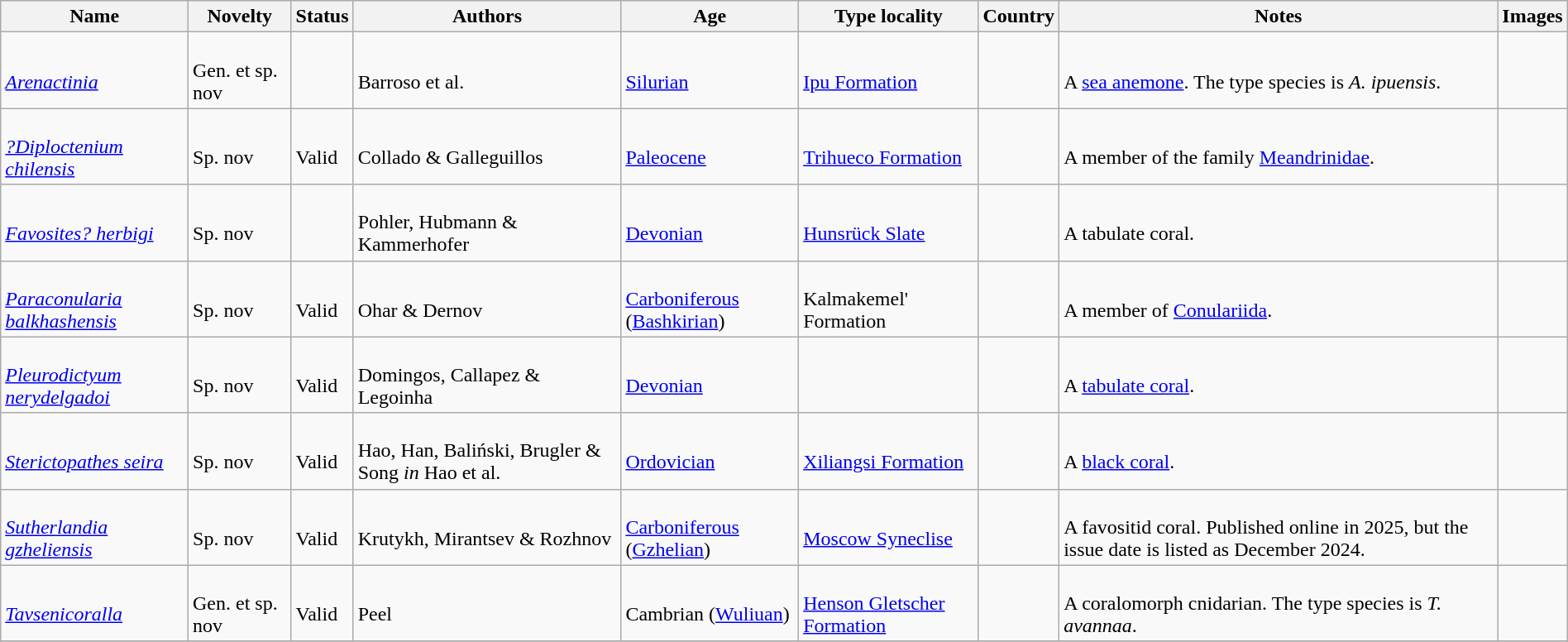<table class="wikitable sortable" align="center" width="100%">
<tr>
<th>Name</th>
<th>Novelty</th>
<th>Status</th>
<th>Authors</th>
<th>Age</th>
<th>Type locality</th>
<th>Country</th>
<th>Notes</th>
<th>Images</th>
</tr>
<tr>
<td><br><em><a href='#'>Arenactinia</a></em></td>
<td><br>Gen. et sp. nov</td>
<td></td>
<td><br>Barroso et al.</td>
<td><br><a href='#'>Silurian</a></td>
<td><br><a href='#'>Ipu Formation</a></td>
<td><br></td>
<td><br>A <a href='#'>sea anemone</a>. The type species is <em>A. ipuensis</em>.</td>
<td></td>
</tr>
<tr>
<td><br><em><a href='#'>?Diploctenium chilensis</a></em></td>
<td><br>Sp. nov</td>
<td><br>Valid</td>
<td><br>Collado & Galleguillos</td>
<td><br><a href='#'>Paleocene</a></td>
<td><br><a href='#'>Trihueco Formation</a></td>
<td><br></td>
<td><br>A member of the family <a href='#'>Meandrinidae</a>.</td>
<td></td>
</tr>
<tr>
<td><br><em><a href='#'>Favosites? herbigi</a></em></td>
<td><br>Sp. nov</td>
<td></td>
<td><br>Pohler, Hubmann & Kammerhofer</td>
<td><br><a href='#'>Devonian</a></td>
<td><br><a href='#'>Hunsrück Slate</a></td>
<td><br></td>
<td><br>A tabulate coral.</td>
<td></td>
</tr>
<tr>
<td><br><em><a href='#'>Paraconularia balkhashensis</a></em></td>
<td><br>Sp. nov</td>
<td><br>Valid</td>
<td><br>Ohar & Dernov</td>
<td><br><a href='#'>Carboniferous</a> (<a href='#'>Bashkirian</a>)</td>
<td><br>Kalmakemel' Formation</td>
<td><br></td>
<td><br>A member of <a href='#'>Conulariida</a>.</td>
<td></td>
</tr>
<tr>
<td><br><em><a href='#'>Pleurodictyum nerydelgadoi</a></em></td>
<td><br>Sp. nov</td>
<td><br>Valid</td>
<td><br>Domingos, Callapez & Legoinha</td>
<td><br><a href='#'>Devonian</a></td>
<td></td>
<td><br></td>
<td><br>A <a href='#'>tabulate coral</a>.</td>
<td></td>
</tr>
<tr>
<td><br><em><a href='#'>Sterictopathes seira</a></em></td>
<td><br>Sp. nov</td>
<td><br>Valid</td>
<td><br>Hao, Han, Baliński, Brugler & Song <em>in</em> Hao et al.</td>
<td><br><a href='#'>Ordovician</a></td>
<td><br><a href='#'>Xiliangsi Formation</a></td>
<td><br></td>
<td><br>A <a href='#'>black coral</a>.</td>
<td></td>
</tr>
<tr>
<td><br><em><a href='#'>Sutherlandia gzheliensis</a></em></td>
<td><br>Sp. nov</td>
<td><br>Valid</td>
<td><br>Krutykh, Mirantsev & Rozhnov</td>
<td><br><a href='#'>Carboniferous</a> (<a href='#'>Gzhelian</a>)</td>
<td><br><a href='#'>Moscow Syneclise</a></td>
<td><br></td>
<td><br>A favositid coral. Published online in 2025, but the issue date is listed as December 2024.</td>
<td></td>
</tr>
<tr>
<td><br><em><a href='#'>Tavsenicoralla</a></em></td>
<td><br>Gen. et sp. nov</td>
<td><br>Valid</td>
<td><br>Peel</td>
<td><br>Cambrian (<a href='#'>Wuliuan</a>)</td>
<td><br><a href='#'>Henson Gletscher Formation</a></td>
<td><br></td>
<td><br>A coralomorph cnidarian. The type species is <em>T. avannaa</em>.</td>
<td></td>
</tr>
<tr>
</tr>
</table>
